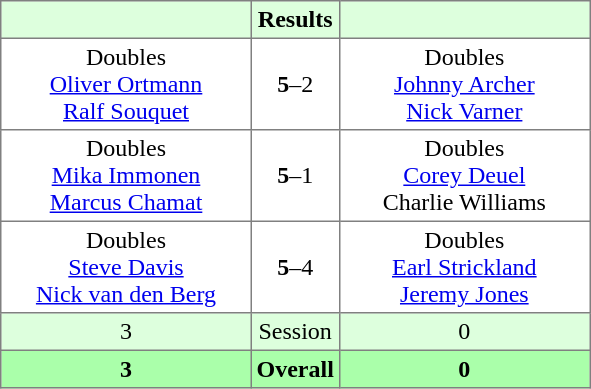<table border="1" cellpadding="3" style="border-collapse: collapse;">
<tr bgcolor="#ddffdd">
<th width="160"></th>
<th>Results</th>
<th width="160"></th>
</tr>
<tr>
<td align="center">Doubles<br><a href='#'>Oliver Ortmann</a><br><a href='#'>Ralf Souquet</a></td>
<td align="center"><strong>5</strong>–2</td>
<td align="center">Doubles<br><a href='#'>Johnny Archer</a><br><a href='#'>Nick Varner</a></td>
</tr>
<tr>
<td align="center">Doubles<br><a href='#'>Mika Immonen</a><br><a href='#'>Marcus Chamat</a></td>
<td align="center"><strong>5</strong>–1</td>
<td align="center">Doubles<br><a href='#'>Corey Deuel</a><br>Charlie Williams</td>
</tr>
<tr>
<td align="center">Doubles<br><a href='#'>Steve Davis</a><br><a href='#'>Nick van den Berg</a></td>
<td align="center"><strong>5</strong>–4</td>
<td align="center">Doubles<br><a href='#'>Earl Strickland</a><br><a href='#'>Jeremy Jones</a></td>
</tr>
<tr bgcolor="#ddffdd">
<td align="center">3</td>
<td align="center">Session</td>
<td align="center">0</td>
</tr>
<tr bgcolor="#aaffaa">
<th align="center">3</th>
<th align="center">Overall</th>
<th align="center">0</th>
</tr>
</table>
